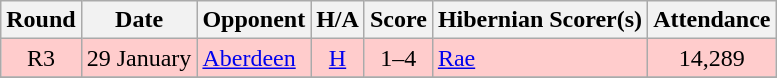<table class="wikitable" style="text-align:center">
<tr>
<th>Round</th>
<th>Date</th>
<th>Opponent</th>
<th>H/A</th>
<th>Score</th>
<th>Hibernian Scorer(s)</th>
<th>Attendance</th>
</tr>
<tr bgcolor=#FFCCCC>
<td>R3</td>
<td align=left>29 January</td>
<td align=left><a href='#'>Aberdeen</a></td>
<td><a href='#'>H</a></td>
<td>1–4</td>
<td align=left><a href='#'>Rae</a></td>
<td>14,289</td>
</tr>
<tr>
</tr>
</table>
